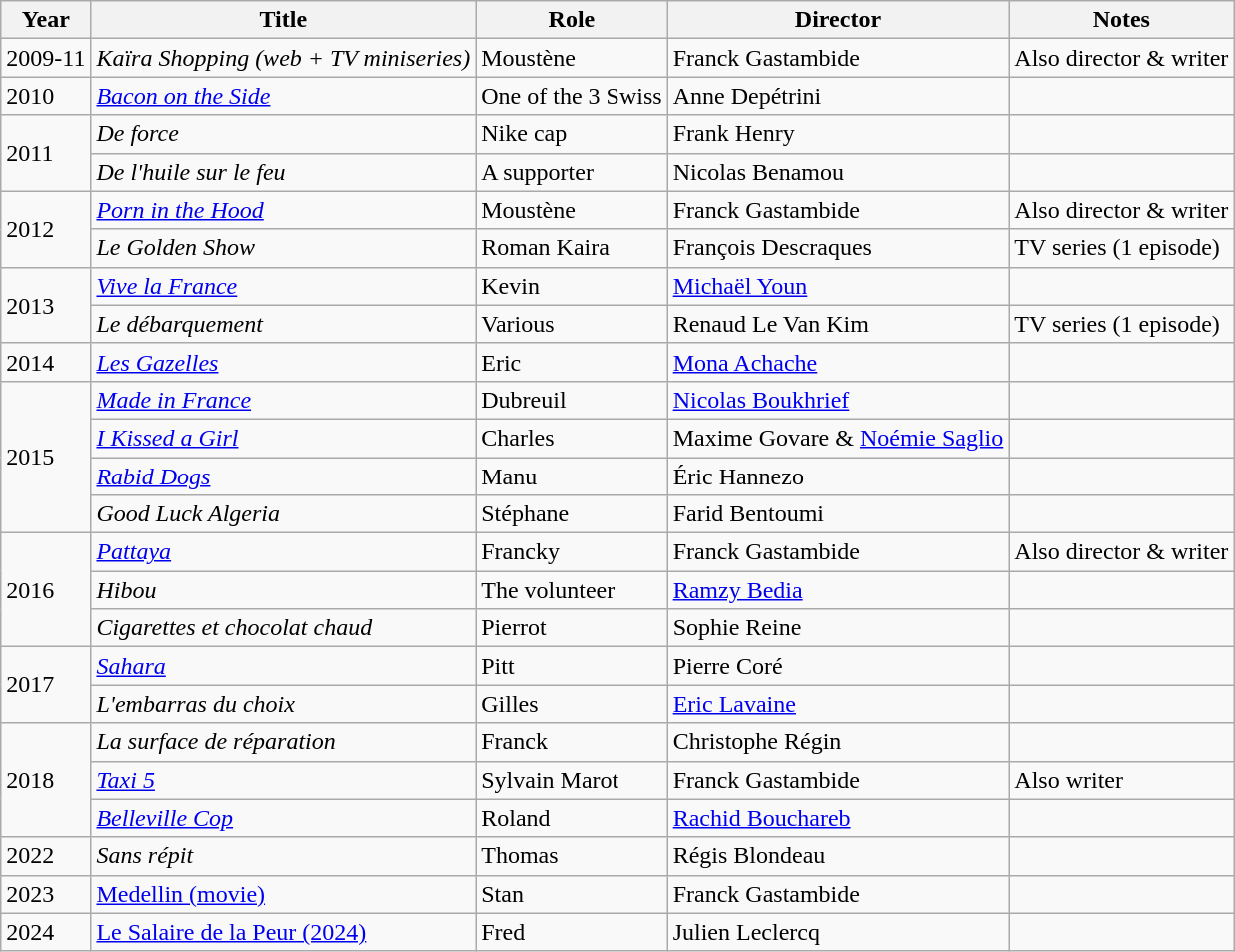<table class="wikitable sortable">
<tr>
<th>Year</th>
<th>Title</th>
<th>Role</th>
<th>Director</th>
<th class="unsortable">Notes</th>
</tr>
<tr>
<td>2009-11</td>
<td><em>Kaïra Shopping (web + TV miniseries)</em></td>
<td>Moustène</td>
<td>Franck Gastambide</td>
<td>Also director & writer</td>
</tr>
<tr>
<td>2010</td>
<td><em><a href='#'>Bacon on the Side</a></em></td>
<td>One of the 3 Swiss</td>
<td>Anne Depétrini</td>
<td></td>
</tr>
<tr>
<td rowspan=2>2011</td>
<td><em>De force</em></td>
<td>Nike cap</td>
<td>Frank Henry</td>
<td></td>
</tr>
<tr>
<td><em>De l'huile sur le feu</em></td>
<td>A supporter</td>
<td>Nicolas Benamou</td>
<td></td>
</tr>
<tr>
<td rowspan=2>2012</td>
<td><em><a href='#'>Porn in the Hood</a></em></td>
<td>Moustène</td>
<td>Franck Gastambide</td>
<td>Also director & writer</td>
</tr>
<tr>
<td><em>Le Golden Show</em></td>
<td>Roman Kaira</td>
<td>François Descraques</td>
<td>TV series (1 episode)</td>
</tr>
<tr>
<td rowspan=2>2013</td>
<td><em><a href='#'>Vive la France</a></em></td>
<td>Kevin</td>
<td><a href='#'>Michaël Youn</a></td>
<td></td>
</tr>
<tr>
<td><em>Le débarquement</em></td>
<td>Various</td>
<td>Renaud Le Van Kim</td>
<td>TV series (1 episode)</td>
</tr>
<tr>
<td>2014</td>
<td><em><a href='#'>Les Gazelles</a></em></td>
<td>Eric</td>
<td><a href='#'>Mona Achache</a></td>
<td></td>
</tr>
<tr>
<td rowspan=4>2015</td>
<td><em><a href='#'>Made in France</a></em></td>
<td>Dubreuil</td>
<td><a href='#'>Nicolas Boukhrief</a></td>
<td></td>
</tr>
<tr>
<td><em><a href='#'>I Kissed a Girl</a></em></td>
<td>Charles</td>
<td>Maxime Govare & <a href='#'>Noémie Saglio</a></td>
<td></td>
</tr>
<tr>
<td><em><a href='#'>Rabid Dogs</a></em></td>
<td>Manu</td>
<td>Éric Hannezo</td>
<td></td>
</tr>
<tr>
<td><em>Good Luck Algeria</em></td>
<td>Stéphane</td>
<td>Farid Bentoumi</td>
<td></td>
</tr>
<tr>
<td rowspan=3>2016</td>
<td><em><a href='#'>Pattaya</a></em></td>
<td>Francky</td>
<td>Franck Gastambide</td>
<td>Also director & writer</td>
</tr>
<tr>
<td><em>Hibou</em></td>
<td>The volunteer</td>
<td><a href='#'>Ramzy Bedia</a></td>
<td></td>
</tr>
<tr>
<td><em>Cigarettes et chocolat chaud</em></td>
<td>Pierrot</td>
<td>Sophie Reine</td>
<td></td>
</tr>
<tr>
<td rowspan=2>2017</td>
<td><em><a href='#'>Sahara</a></em></td>
<td>Pitt</td>
<td>Pierre Coré</td>
<td></td>
</tr>
<tr>
<td><em>L'embarras du choix</em></td>
<td>Gilles</td>
<td><a href='#'>Eric Lavaine</a></td>
<td></td>
</tr>
<tr>
<td rowspan=3>2018</td>
<td><em>La surface de réparation</em></td>
<td>Franck</td>
<td>Christophe Régin</td>
<td></td>
</tr>
<tr>
<td><em><a href='#'>Taxi 5</a></em></td>
<td>Sylvain Marot</td>
<td>Franck Gastambide</td>
<td>Also writer</td>
</tr>
<tr>
<td><em><a href='#'>Belleville Cop</a></em></td>
<td>Roland</td>
<td><a href='#'>Rachid Bouchareb</a></td>
<td></td>
</tr>
<tr>
<td>2022</td>
<td><em>Sans répit</em></td>
<td>Thomas</td>
<td>Régis Blondeau</td>
<td></td>
</tr>
<tr>
<td>2023</td>
<td><a href='#'>Medellin (movie)</a></td>
<td>Stan</td>
<td>Franck Gastambide</td>
<td></td>
</tr>
<tr>
<td>2024</td>
<td><a href='#'>Le Salaire de la Peur (2024)</a></td>
<td>Fred</td>
<td>Julien Leclercq</td>
<td></td>
</tr>
</table>
